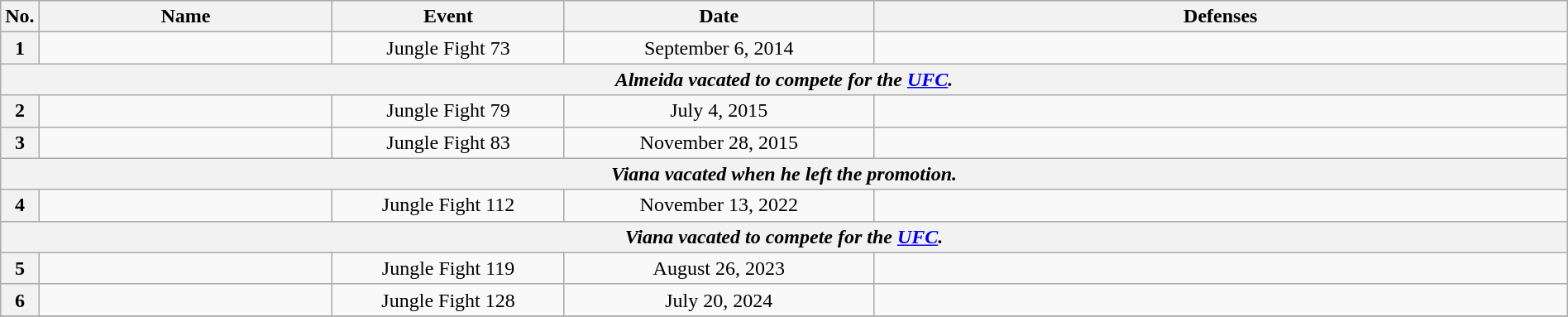<table class="wikitable" width=100%>
<tr>
<th width=1%>No.</th>
<th width=19%>Name</th>
<th width=15%>Event</th>
<th width=20%>Date</th>
<th width=45%>Defenses</th>
</tr>
<tr>
<th>1</th>
<td align=left><br></td>
<td align=center>Jungle Fight 73 <br></td>
<td align=center>September 6, 2014</td>
<td></td>
</tr>
<tr>
<th colspan=6 align=center><em>Almeida vacated to compete for the <a href='#'>UFC</a>.</em></th>
</tr>
<tr>
<th>2</th>
<td align=left><br></td>
<td align=center>Jungle Fight 79 <br></td>
<td align=center>July 4, 2015</td>
<td></td>
</tr>
<tr>
<th>3</th>
<td align=left></td>
<td align=center>Jungle Fight 83 <br></td>
<td align=center>November 28, 2015</td>
<td></td>
</tr>
<tr>
<th colspan=6 align=center><em>Viana vacated when he left the promotion.</em></th>
</tr>
<tr>
<th>4</th>
<td align=left><br></td>
<td align=center>Jungle Fight 112 <br></td>
<td align=center>November 13, 2022</td>
<td></td>
</tr>
<tr>
<th colspan=6 align=center><em>Viana vacated to compete for the <a href='#'>UFC</a>.</em></th>
</tr>
<tr>
<th>5</th>
<td align=left><br></td>
<td align=center>Jungle Fight 119 <br></td>
<td align=center>August 26, 2023</td>
<td></td>
</tr>
<tr>
<th>6</th>
<td align=left></td>
<td align=center>Jungle Fight 128 <br></td>
<td align=center>July 20, 2024</td>
<td></td>
</tr>
<tr>
</tr>
</table>
